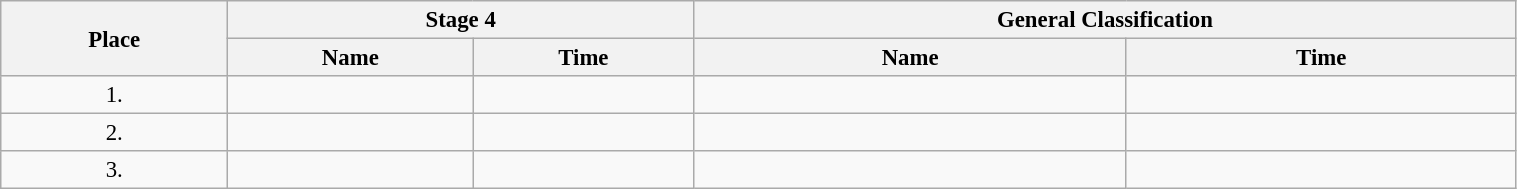<table class=wikitable style="font-size:95%" width="80%">
<tr>
<th rowspan="2">Place</th>
<th colspan="2">Stage 4</th>
<th colspan="2">General Classification</th>
</tr>
<tr>
<th>Name</th>
<th>Time</th>
<th>Name</th>
<th>Time</th>
</tr>
<tr>
<td align="center">1.</td>
<td></td>
<td></td>
<td></td>
<td></td>
</tr>
<tr>
<td align="center">2.</td>
<td></td>
<td></td>
<td></td>
<td></td>
</tr>
<tr>
<td align="center">3.</td>
<td></td>
<td></td>
<td></td>
<td></td>
</tr>
</table>
